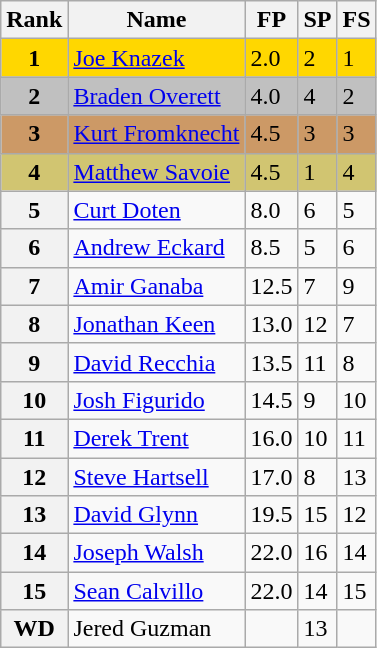<table class="wikitable sortable">
<tr>
<th>Rank</th>
<th>Name</th>
<th>FP</th>
<th>SP</th>
<th>FS</th>
</tr>
<tr bgcolor="gold">
<td align="center"><strong>1</strong></td>
<td><a href='#'>Joe Knazek</a></td>
<td>2.0</td>
<td>2</td>
<td>1</td>
</tr>
<tr bgcolor="silver">
<td align="center"><strong>2</strong></td>
<td><a href='#'>Braden Overett</a></td>
<td>4.0</td>
<td>4</td>
<td>2</td>
</tr>
<tr bgcolor="cc9966">
<td align="center"><strong>3</strong></td>
<td><a href='#'>Kurt Fromknecht</a></td>
<td>4.5</td>
<td>3</td>
<td>3</td>
</tr>
<tr bgcolor="#d1c571">
<td align="center"><strong>4</strong></td>
<td><a href='#'>Matthew Savoie</a></td>
<td>4.5</td>
<td>1</td>
<td>4</td>
</tr>
<tr>
<th>5</th>
<td><a href='#'>Curt Doten</a></td>
<td>8.0</td>
<td>6</td>
<td>5</td>
</tr>
<tr>
<th>6</th>
<td><a href='#'>Andrew Eckard</a></td>
<td>8.5</td>
<td>5</td>
<td>6</td>
</tr>
<tr>
<th>7</th>
<td><a href='#'>Amir Ganaba</a></td>
<td>12.5</td>
<td>7</td>
<td>9</td>
</tr>
<tr>
<th>8</th>
<td><a href='#'>Jonathan Keen</a></td>
<td>13.0</td>
<td>12</td>
<td>7</td>
</tr>
<tr>
<th>9</th>
<td><a href='#'>David Recchia</a></td>
<td>13.5</td>
<td>11</td>
<td>8</td>
</tr>
<tr>
<th>10</th>
<td><a href='#'>Josh Figurido</a></td>
<td>14.5</td>
<td>9</td>
<td>10</td>
</tr>
<tr>
<th>11</th>
<td><a href='#'>Derek Trent</a></td>
<td>16.0</td>
<td>10</td>
<td>11</td>
</tr>
<tr>
<th>12</th>
<td><a href='#'>Steve Hartsell</a></td>
<td>17.0</td>
<td>8</td>
<td>13</td>
</tr>
<tr>
<th>13</th>
<td><a href='#'>David Glynn</a></td>
<td>19.5</td>
<td>15</td>
<td>12</td>
</tr>
<tr>
<th>14</th>
<td><a href='#'>Joseph Walsh</a></td>
<td>22.0</td>
<td>16</td>
<td>14</td>
</tr>
<tr>
<th>15</th>
<td><a href='#'>Sean Calvillo</a></td>
<td>22.0</td>
<td>14</td>
<td>15</td>
</tr>
<tr>
<th>WD</th>
<td>Jered Guzman</td>
<td></td>
<td>13</td>
<td></td>
</tr>
</table>
